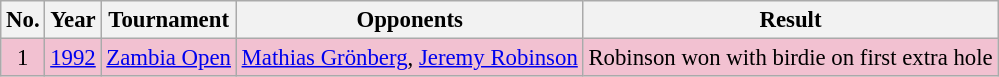<table class="wikitable" style="font-size:95%;">
<tr>
<th>No.</th>
<th>Year</th>
<th>Tournament</th>
<th>Opponents</th>
<th>Result</th>
</tr>
<tr style="background:#F2C1D1;">
<td align=center>1</td>
<td align=center><a href='#'>1992</a></td>
<td><a href='#'>Zambia Open</a></td>
<td> <a href='#'>Mathias Grönberg</a>,  <a href='#'>Jeremy Robinson</a></td>
<td>Robinson won with birdie on first extra hole</td>
</tr>
</table>
